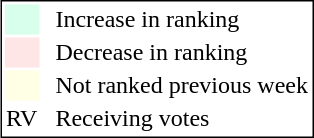<table style="border:1px solid black;" align=right>
<tr>
<td style="background:#D8FFEB; width:20px;"></td>
<td> </td>
<td>Increase in ranking</td>
</tr>
<tr>
<td style="background:#FFE6E6; width:20px;"></td>
<td> </td>
<td>Decrease in ranking</td>
</tr>
<tr>
<td style="background:#FFFFE6; width:20px;"></td>
<td> </td>
<td>Not ranked previous week</td>
</tr>
<tr>
<td>RV</td>
<td> </td>
<td>Receiving votes</td>
</tr>
</table>
